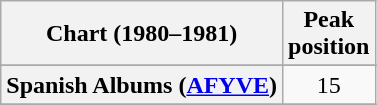<table class="wikitable sortable plainrowheaders" style="text-align:center">
<tr>
<th scope="col">Chart (1980–1981)</th>
<th scope="col">Peak<br>position</th>
</tr>
<tr>
</tr>
<tr>
<th scope="row">Spanish Albums (<a href='#'>AFYVE</a>)</th>
<td>15</td>
</tr>
<tr>
</tr>
</table>
